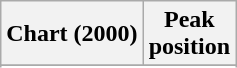<table class="wikitable plainrowheaders sortable">
<tr>
<th scope="col">Chart (2000)</th>
<th scope="col">Peak<br>position</th>
</tr>
<tr>
</tr>
<tr>
</tr>
<tr>
</tr>
<tr>
</tr>
</table>
